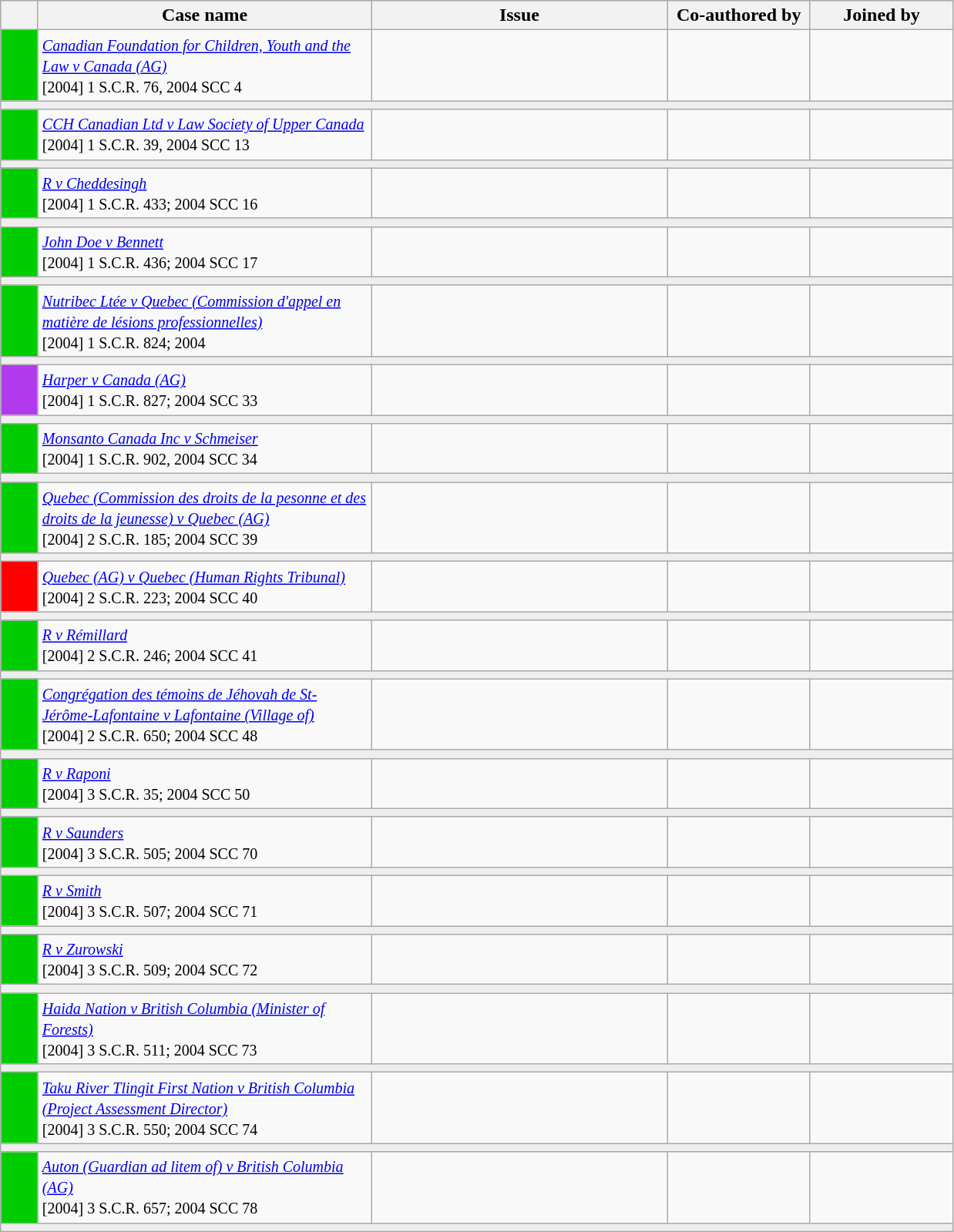<table class="wikitable" width=825>
<tr bgcolor="#CCCCCC">
<th width=25px></th>
<th width=35%>Case name</th>
<th>Issue</th>
<th width=15%>Co-authored by</th>
<th width=15%>Joined by</th>
</tr>
<tr>
<td bgcolor="00cd00"></td>
<td align=left valign=top><small><em><a href='#'>Canadian Foundation for Children, Youth and the Law v Canada (AG)</a></em><br> [2004] 1 S.C.R. 76, 2004 SCC 4 </small></td>
<td valign=top><small></small></td>
<td><small></small></td>
<td><small></small></td>
</tr>
<tr>
<td bgcolor=#EEEEEE colspan=5 valign=top><small></small></td>
</tr>
<tr>
<td bgcolor="00cd00"></td>
<td align=left valign=top><small><em><a href='#'>CCH Canadian Ltd v Law Society of Upper Canada</a></em><br> [2004] 1 S.C.R. 39, 2004 SCC 13 </small></td>
<td valign=top><small></small></td>
<td><small></small></td>
<td><small></small></td>
</tr>
<tr>
<td bgcolor=#EEEEEE colspan=5 valign=top><small></small></td>
</tr>
<tr>
<td bgcolor="00cd00"></td>
<td align=left valign=top><small><em><a href='#'>R v Cheddesingh</a></em><br> [2004] 1 S.C.R. 433; 2004 SCC 16 </small></td>
<td valign=top><small></small></td>
<td><small></small></td>
<td><small></small></td>
</tr>
<tr>
<td bgcolor=#EEEEEE colspan=5 valign=top><small></small></td>
</tr>
<tr>
<td bgcolor="00cd00"></td>
<td align=left valign=top><small><em><a href='#'>John Doe v Bennett</a></em><br> [2004] 1 S.C.R. 436; 2004 SCC 17 </small></td>
<td valign=top><small></small></td>
<td><small></small></td>
<td><small></small></td>
</tr>
<tr>
<td bgcolor=#EEEEEE colspan=5 valign=top><small></small></td>
</tr>
<tr>
<td bgcolor="00cd00"></td>
<td align=left valign=top><small><em><a href='#'>Nutribec Ltée v Quebec (Commission d'appel en matière de lésions professionnelles)</a></em><br> [2004] 1 S.C.R. 824; 2004 </small></td>
<td valign=top><small></small></td>
<td><small></small></td>
<td><small></small></td>
</tr>
<tr>
<td bgcolor=#EEEEEE colspan=5 valign=top><small></small></td>
</tr>
<tr>
<td bgcolor="B23AEE"></td>
<td align=left valign=top><small><em><a href='#'>Harper v Canada (AG)</a></em><br> [2004] 1 S.C.R. 827; 2004 SCC 33 </small></td>
<td valign=top><small></small></td>
<td><small></small></td>
<td><small></small></td>
</tr>
<tr>
<td bgcolor=#EEEEEE colspan=5 valign=top><small></small></td>
</tr>
<tr>
<td bgcolor="00cd00"></td>
<td align=left valign=top><small><em><a href='#'>Monsanto Canada Inc v Schmeiser</a></em><br> [2004] 1 S.C.R. 902, 2004 SCC 34 </small></td>
<td valign=top><small></small></td>
<td><small></small></td>
<td><small></small></td>
</tr>
<tr>
<td bgcolor=#EEEEEE colspan=5 valign=top><small></small></td>
</tr>
<tr>
<td bgcolor="00cd00"></td>
<td align=left valign=top><small><em><a href='#'>Quebec (Commission des droits de la pesonne et des droits de la jeunesse) v Quebec (AG)</a></em><br> [2004] 2 S.C.R. 185; 2004 SCC 39 </small></td>
<td valign=top><small></small></td>
<td><small></small></td>
<td><small></small></td>
</tr>
<tr>
<td bgcolor=#EEEEEE colspan=5 valign=top><small></small></td>
</tr>
<tr>
<td bgcolor="red"></td>
<td align=left valign=top><small><em><a href='#'>Quebec (AG) v Quebec (Human Rights Tribunal)</a></em><br> [2004] 2 S.C.R. 223; 2004 SCC 40 </small></td>
<td valign=top><small></small></td>
<td><small></small></td>
<td><small></small></td>
</tr>
<tr>
<td bgcolor=#EEEEEE colspan=5 valign=top><small></small></td>
</tr>
<tr>
<td bgcolor="00cd00"></td>
<td align=left valign=top><small><em><a href='#'>R v Rémillard</a></em><br>[2004] 2 S.C.R. 246; 2004 SCC 41 </small></td>
<td valign=top><small></small></td>
<td><small></small></td>
<td><small></small></td>
</tr>
<tr>
<td bgcolor=#EEEEEE colspan=5 valign=top><small></small></td>
</tr>
<tr>
<td bgcolor="00cd00"></td>
<td align=left valign=top><small><em><a href='#'>Congrégation des témoins de Jéhovah de St-Jérôme-Lafontaine v Lafontaine (Village of)</a></em><br> [2004] 2 S.C.R. 650; 2004 SCC 48 </small></td>
<td valign=top><small></small></td>
<td><small></small></td>
<td><small></small></td>
</tr>
<tr>
<td bgcolor=#EEEEEE colspan=5 valign=top><small></small></td>
</tr>
<tr>
<td bgcolor="00cd00"></td>
<td align=left valign=top><small><em><a href='#'>R v Raponi</a></em><br> [2004] 3 S.C.R. 35; 2004 SCC 50 </small></td>
<td valign=top><small></small></td>
<td><small></small></td>
<td><small></small></td>
</tr>
<tr>
<td bgcolor=#EEEEEE colspan=5 valign=top><small></small></td>
</tr>
<tr>
<td bgcolor="00cd00"></td>
<td align=left valign=top><small><em><a href='#'>R v Saunders</a></em><br> [2004] 3 S.C.R. 505; 2004 SCC 70 </small></td>
<td valign=top><small></small></td>
<td><small></small></td>
<td><small></small></td>
</tr>
<tr>
<td bgcolor=#EEEEEE colspan=5 valign=top><small></small></td>
</tr>
<tr>
<td bgcolor="00cd00"></td>
<td align=left valign=top><small><em><a href='#'>R v Smith</a></em><br> [2004] 3 S.C.R. 507; 2004 SCC 71 </small></td>
<td valign=top><small></small></td>
<td><small></small></td>
<td><small></small></td>
</tr>
<tr>
<td bgcolor=#EEEEEE colspan=5 valign=top><small></small></td>
</tr>
<tr>
<td bgcolor="00cd00"></td>
<td align=left valign=top><small><em><a href='#'>R v Zurowski</a></em><br> [2004] 3 S.C.R. 509; 2004 SCC 72 </small></td>
<td valign=top><small></small></td>
<td><small></small></td>
<td><small></small></td>
</tr>
<tr>
<td bgcolor=#EEEEEE colspan=5 valign=top><small></small></td>
</tr>
<tr>
<td bgcolor="00cd00"></td>
<td align=left valign=top><small><em><a href='#'>Haida Nation v British Columbia (Minister of Forests)</a></em><br> [2004] 3 S.C.R. 511; 2004 SCC 73 </small></td>
<td valign=top><small></small></td>
<td><small></small></td>
<td><small></small></td>
</tr>
<tr>
<td bgcolor=#EEEEEE colspan=5 valign=top><small></small></td>
</tr>
<tr>
<td bgcolor="00cd00"></td>
<td align=left valign=top><small><em><a href='#'>Taku River Tlingit First Nation v British Columbia (Project Assessment Director)</a></em><br> [2004] 3 S.C.R. 550; 2004 SCC 74 </small></td>
<td valign=top><small></small></td>
<td><small></small></td>
<td><small></small></td>
</tr>
<tr>
<td bgcolor=#EEEEEE colspan=5 valign=top><small></small></td>
</tr>
<tr>
<td bgcolor="00cd00"></td>
<td align=left valign=top><small><em><a href='#'>Auton (Guardian ad litem of) v British Columbia (AG)</a></em><br> [2004] 3 S.C.R. 657; 2004 SCC 78 </small></td>
<td valign=top><small></small></td>
<td><small></small></td>
<td><small></small></td>
</tr>
<tr>
<td bgcolor=#EEEEEE colspan=5 valign=top><small></small></td>
</tr>
</table>
